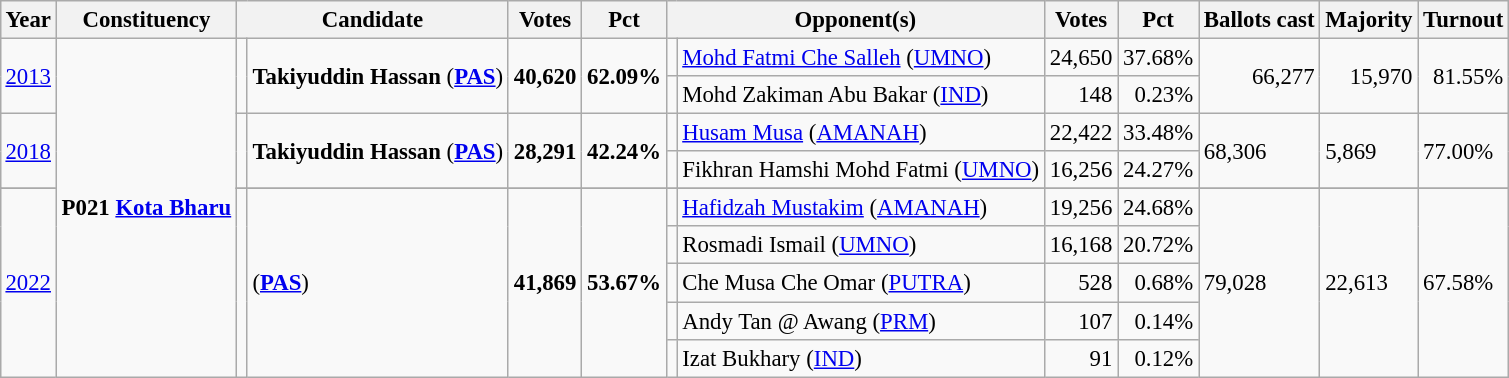<table class="wikitable" style="margin:0.5em ; font-size:95%">
<tr>
<th>Year</th>
<th>Constituency</th>
<th colspan=2>Candidate</th>
<th>Votes</th>
<th>Pct</th>
<th colspan=2>Opponent(s)</th>
<th>Votes</th>
<th>Pct</th>
<th>Ballots cast</th>
<th>Majority</th>
<th>Turnout</th>
</tr>
<tr>
<td rowspan=2><a href='#'>2013</a></td>
<td rowspan=10><strong>P021 <a href='#'>Kota Bharu</a></strong></td>
<td rowspan=2 ></td>
<td rowspan=2><strong>Takiyuddin Hassan</strong> (<a href='#'><strong>PAS</strong></a>)</td>
<td rowspan=2 align="right"><strong>40,620</strong></td>
<td rowspan=2 align="right"><strong>62.09%</strong></td>
<td></td>
<td><a href='#'>Mohd Fatmi Che Salleh</a> (<a href='#'>UMNO</a>)</td>
<td align="right">24,650</td>
<td align="right">37.68%</td>
<td rowspan=2 align="right">66,277</td>
<td rowspan=2 align="right">15,970</td>
<td rowspan=2 align="right">81.55%</td>
</tr>
<tr>
<td></td>
<td>Mohd Zakiman Abu Bakar (<a href='#'>IND</a>)</td>
<td align="right">148</td>
<td align="right">0.23%</td>
</tr>
<tr>
<td rowspan=2><a href='#'>2018</a></td>
<td rowspan=2 ></td>
<td rowspan=2><strong>Takiyuddin Hassan</strong> (<a href='#'><strong>PAS</strong></a>)</td>
<td rowspan=2 align="right"><strong>28,291</strong></td>
<td rowspan=2 align="right"><strong>42.24%</strong></td>
<td></td>
<td><a href='#'>Husam Musa</a> (<a href='#'>AMANAH</a>)</td>
<td align="right">22,422</td>
<td align="right">33.48%</td>
<td rowspan=2>68,306</td>
<td rowspan=2>5,869</td>
<td rowspan=2>77.00%</td>
</tr>
<tr>
<td></td>
<td>Fikhran Hamshi Mohd Fatmi (<a href='#'>UMNO</a>)</td>
<td align="right">16,256</td>
<td align="right">24.27%</td>
</tr>
<tr>
</tr>
<tr>
<td rowspan=5><a href='#'>2022</a></td>
<td rowspan=5 ></td>
<td rowspan=5> (<a href='#'><strong>PAS</strong></a>)</td>
<td rowspan=5 align="right"><strong>41,869</strong></td>
<td rowspan=5><strong>53.67%</strong></td>
<td></td>
<td><a href='#'>Hafidzah Mustakim</a> (<a href='#'>AMANAH</a>)</td>
<td align="right">19,256</td>
<td>24.68%</td>
<td rowspan=5>79,028</td>
<td rowspan=5>22,613</td>
<td rowspan=5>67.58%</td>
</tr>
<tr>
<td></td>
<td>Rosmadi Ismail (<a href='#'>UMNO</a>)</td>
<td align="right">16,168</td>
<td>20.72%</td>
</tr>
<tr>
<td></td>
<td>Che Musa Che Omar (<a href='#'>PUTRA</a>)</td>
<td align="right">528</td>
<td align=right>0.68%</td>
</tr>
<tr>
<td bgcolor=></td>
<td>Andy Tan @ Awang (<a href='#'>PRM</a>)</td>
<td align="right">107</td>
<td align=right>0.14%</td>
</tr>
<tr>
<td></td>
<td>Izat Bukhary (<a href='#'>IND</a>)</td>
<td align="right">91</td>
<td align=right>0.12%</td>
</tr>
</table>
